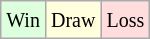<table class="wikitable">
<tr>
<td style="background:#dfd;"><small>Win</small></td>
<td style="background:#ffd;"><small>Draw</small></td>
<td style="background:#fdd;"><small>Loss</small></td>
</tr>
</table>
